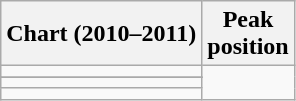<table class="wikitable sortable">
<tr>
<th align="left">Chart (2010–2011)</th>
<th align="center">Peak<br>position</th>
</tr>
<tr>
<td></td>
</tr>
<tr>
</tr>
<tr>
<td></td>
</tr>
<tr>
<td></td>
</tr>
</table>
